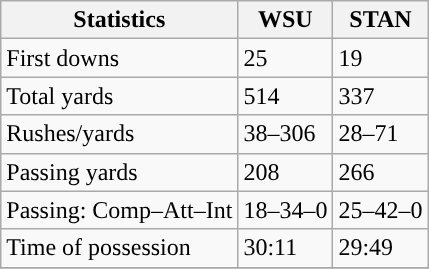<table class="wikitable" style="float: left;">
<tr>
<th>Statistics</th>
<th>WSU</th>
<th>STAN</th>
</tr>
<tr>
<td>First downs</td>
<td>25</td>
<td>19</td>
</tr>
<tr>
<td>Total yards</td>
<td>514</td>
<td>337</td>
</tr>
<tr>
<td>Rushes/yards</td>
<td>38–306</td>
<td>28–71</td>
</tr>
<tr>
<td>Passing yards</td>
<td>208</td>
<td>266</td>
</tr>
<tr>
<td>Passing: Comp–Att–Int</td>
<td>18–34–0</td>
<td>25–42–0</td>
</tr>
<tr>
<td>Time of possession</td>
<td>30:11</td>
<td>29:49</td>
</tr>
<tr>
</tr>
</table>
